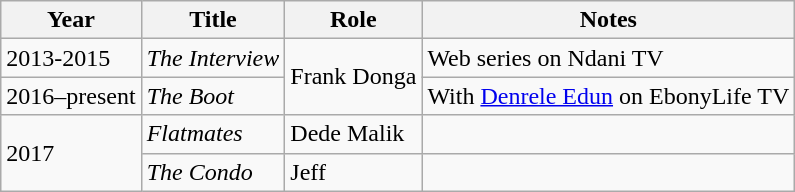<table class="wikitable">
<tr>
<th>Year</th>
<th>Title</th>
<th>Role</th>
<th>Notes</th>
</tr>
<tr>
<td>2013-2015</td>
<td><em>The Interview</em></td>
<td rowspan="2">Frank Donga</td>
<td>Web series on Ndani TV</td>
</tr>
<tr>
<td>2016–present</td>
<td><em>The Boot</em></td>
<td>With <a href='#'>Denrele Edun</a> on EbonyLife TV</td>
</tr>
<tr>
<td rowspan="2">2017</td>
<td><em>Flatmates</em></td>
<td>Dede Malik</td>
<td></td>
</tr>
<tr>
<td><em>The Condo</em></td>
<td>Jeff</td>
<td></td>
</tr>
</table>
